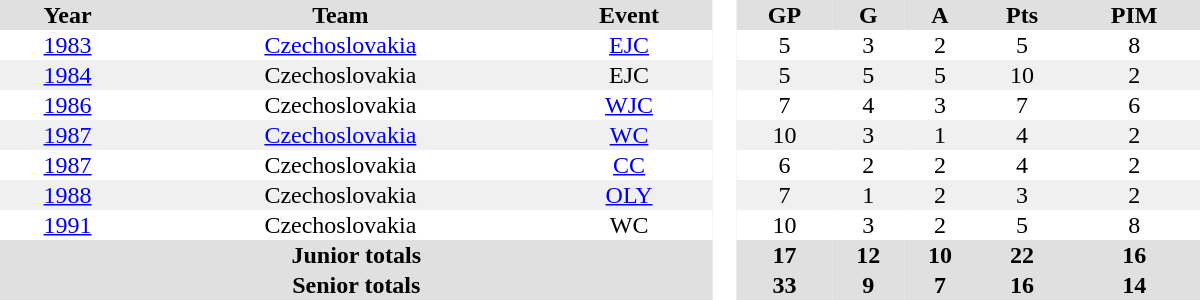<table border="0" cellpadding="1" cellspacing="0" style="text-align:center; width:50em">
<tr ALIGN="center" bgcolor="#e0e0e0">
<th>Year</th>
<th>Team</th>
<th>Event</th>
<th rowspan="99" bgcolor="#ffffff"> </th>
<th>GP</th>
<th>G</th>
<th>A</th>
<th>Pts</th>
<th>PIM</th>
</tr>
<tr>
<td><a href='#'>1983</a></td>
<td><a href='#'>Czechoslovakia</a></td>
<td><a href='#'>EJC</a></td>
<td>5</td>
<td>3</td>
<td>2</td>
<td>5</td>
<td>8</td>
</tr>
<tr bgcolor="#f0f0f0">
<td><a href='#'>1984</a></td>
<td>Czechoslovakia</td>
<td>EJC</td>
<td>5</td>
<td>5</td>
<td>5</td>
<td>10</td>
<td>2</td>
</tr>
<tr>
<td><a href='#'>1986</a></td>
<td>Czechoslovakia</td>
<td><a href='#'>WJC</a></td>
<td>7</td>
<td>4</td>
<td>3</td>
<td>7</td>
<td>6</td>
</tr>
<tr bgcolor="#f0f0f0">
<td><a href='#'>1987</a></td>
<td><a href='#'>Czechoslovakia</a></td>
<td><a href='#'>WC</a></td>
<td>10</td>
<td>3</td>
<td>1</td>
<td>4</td>
<td>2</td>
</tr>
<tr>
<td><a href='#'>1987</a></td>
<td>Czechoslovakia</td>
<td><a href='#'>CC</a></td>
<td>6</td>
<td>2</td>
<td>2</td>
<td>4</td>
<td>2</td>
</tr>
<tr bgcolor="#f0f0f0">
<td><a href='#'>1988</a></td>
<td>Czechoslovakia</td>
<td><a href='#'>OLY</a></td>
<td>7</td>
<td>1</td>
<td>2</td>
<td>3</td>
<td>2</td>
</tr>
<tr>
<td><a href='#'>1991</a></td>
<td>Czechoslovakia</td>
<td>WC</td>
<td>10</td>
<td>3</td>
<td>2</td>
<td>5</td>
<td>8</td>
</tr>
<tr bgcolor="#e0e0e0">
<th colspan=3>Junior totals</th>
<th>17</th>
<th>12</th>
<th>10</th>
<th>22</th>
<th>16</th>
</tr>
<tr bgcolor="#e0e0e0">
<th colspan=3>Senior totals</th>
<th>33</th>
<th>9</th>
<th>7</th>
<th>16</th>
<th>14</th>
</tr>
</table>
